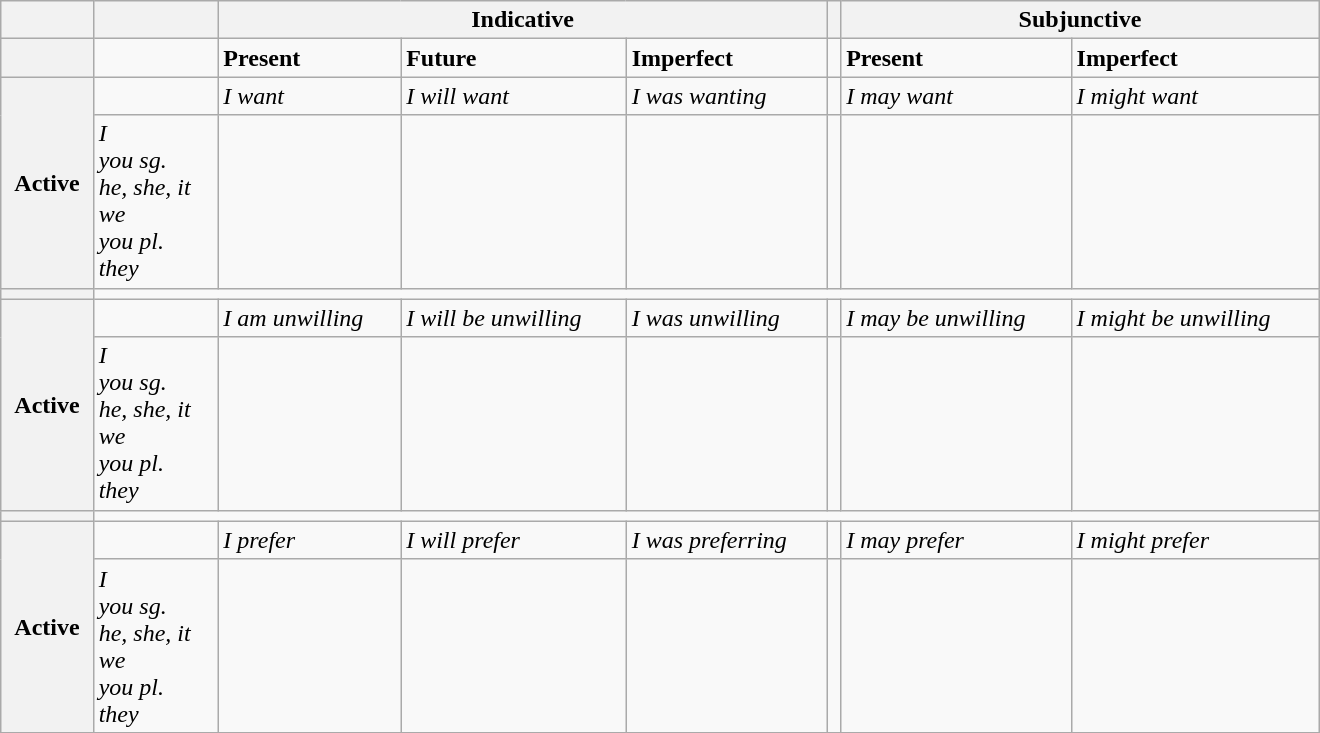<table class="wikitable" style="width: 55em;">
<tr>
<th></th>
<th></th>
<th colspan="3">Indicative</th>
<th></th>
<th colspan="2">Subjunctive</th>
</tr>
<tr>
<th></th>
<td></td>
<td><strong>Present</strong></td>
<td><strong>Future</strong></td>
<td><strong>Imperfect</strong></td>
<td></td>
<td><strong>Present</strong></td>
<td><strong>Imperfect</strong></td>
</tr>
<tr>
<th rowspan=2>Active</th>
<td></td>
<td><em>I want</em></td>
<td><em>I will want</em></td>
<td><em>I was wanting</em></td>
<td></td>
<td><em>I may want</em></td>
<td><em>I might want</em></td>
</tr>
<tr>
<td><em>I<br>you sg.<br>he, she, it<br>we<br>you pl.<br>they</em></td>
<td><strong></strong></td>
<td><strong></strong></td>
<td><strong></strong></td>
<td></td>
<td><strong></strong></td>
<td><strong></strong></td>
</tr>
<tr>
<th></th>
</tr>
<tr>
<th rowspan=2>Active</th>
<td></td>
<td><em>I am unwilling</em></td>
<td><em>I will be unwilling</em></td>
<td><em>I was unwilling</em></td>
<td></td>
<td><em>I may be unwilling</em></td>
<td><em>I might be unwilling</em></td>
</tr>
<tr>
<td><em>I<br>you sg.<br>he, she, it<br>we<br>you pl.<br>they</em></td>
<td><strong></strong></td>
<td><strong></strong></td>
<td><strong></strong></td>
<td></td>
<td><strong></strong></td>
<td><strong></strong></td>
</tr>
<tr>
<th></th>
</tr>
<tr>
<th rowspan=2>Active</th>
<td></td>
<td><em>I prefer</em></td>
<td><em>I will prefer</em></td>
<td><em>I was preferring</em></td>
<td></td>
<td><em>I may prefer</em></td>
<td><em>I might prefer</em></td>
</tr>
<tr>
<td><em>I<br>you sg.<br>he, she, it<br>we<br>you pl.<br>they</em></td>
<td><strong></strong></td>
<td><strong></strong></td>
<td><strong></strong></td>
<td></td>
<td><strong></strong></td>
<td><strong></strong></td>
</tr>
<tr>
</tr>
</table>
